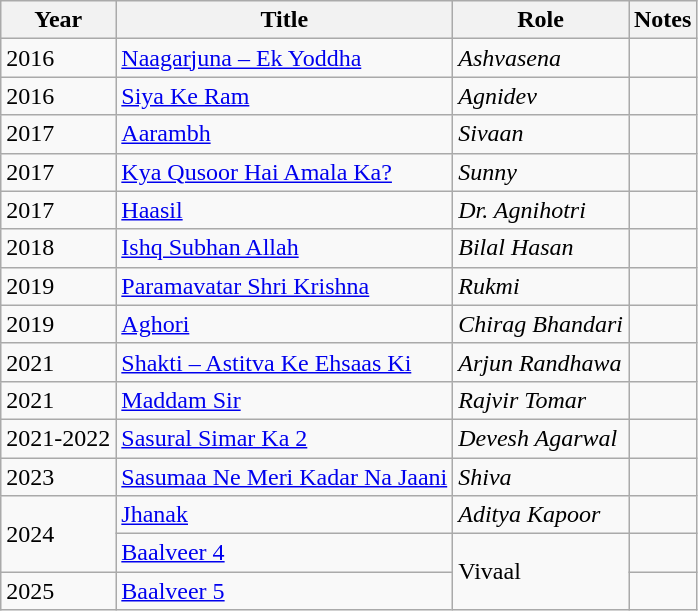<table class="wikitable">
<tr>
<th>Year</th>
<th>Title</th>
<th>Role</th>
<th>Notes</th>
</tr>
<tr>
<td>2016</td>
<td><a href='#'>Naagarjuna – Ek Yoddha</a></td>
<td><em>Ashvasena</em></td>
<td></td>
</tr>
<tr>
<td>2016</td>
<td><a href='#'>Siya Ke Ram</a></td>
<td><em>Agnidev</em></td>
<td></td>
</tr>
<tr>
<td>2017</td>
<td><a href='#'>Aarambh</a></td>
<td><em>Sivaan</em></td>
<td></td>
</tr>
<tr>
<td>2017</td>
<td><a href='#'>Kya Qusoor Hai Amala Ka?</a></td>
<td><em>Sunny</em></td>
<td></td>
</tr>
<tr>
<td>2017</td>
<td><a href='#'>Haasil</a></td>
<td><em>Dr. Agnihotri</em></td>
<td></td>
</tr>
<tr>
<td>2018</td>
<td><a href='#'>Ishq Subhan Allah</a></td>
<td><em>Bilal Hasan</em></td>
<td></td>
</tr>
<tr>
<td>2019</td>
<td><a href='#'>Paramavatar Shri Krishna</a></td>
<td><em>Rukmi</em></td>
<td></td>
</tr>
<tr>
<td>2019</td>
<td><a href='#'>Aghori</a></td>
<td><em>Chirag Bhandari</em></td>
<td></td>
</tr>
<tr>
<td>2021</td>
<td><a href='#'>Shakti – Astitva Ke Ehsaas Ki</a></td>
<td><em>Arjun Randhawa</em></td>
<td></td>
</tr>
<tr>
<td>2021</td>
<td><a href='#'>Maddam Sir</a></td>
<td><em>Rajvir Tomar</em></td>
<td></td>
</tr>
<tr>
<td>2021-2022</td>
<td><a href='#'>Sasural Simar Ka 2</a></td>
<td><em>Devesh Agarwal</em></td>
<td></td>
</tr>
<tr>
<td>2023</td>
<td><a href='#'>Sasumaa Ne Meri Kadar Na Jaani</a></td>
<td><em>Shiva</em></td>
<td></td>
</tr>
<tr>
<td rowspan="2">2024</td>
<td><a href='#'>Jhanak</a></td>
<td><em>Aditya Kapoor</em></td>
<td></td>
</tr>
<tr>
<td><a href='#'>Baalveer 4</a></td>
<td rowspan="2">Vivaal</td>
<td></td>
</tr>
<tr>
<td>2025</td>
<td><a href='#'>Baalveer 5</a></td>
<td></td>
</tr>
</table>
